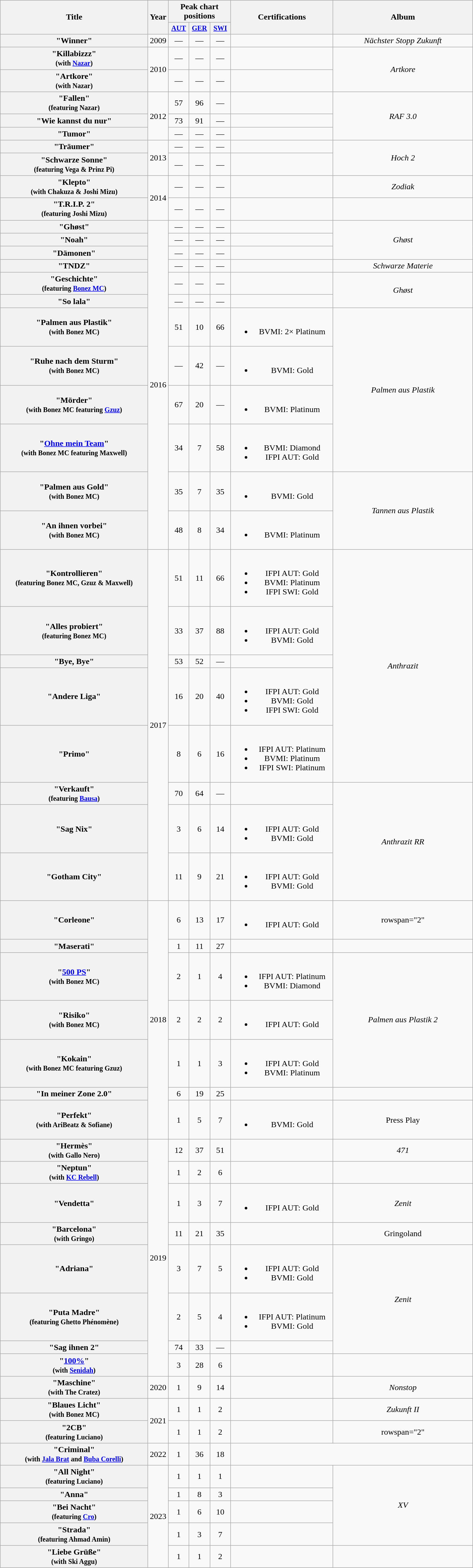<table class="wikitable plainrowheaders" style="text-align:center;">
<tr>
<th scope="col" rowspan="2" style="width:17.5em;">Title</th>
<th scope="col" rowspan="2" style="width:1em;">Year</th>
<th scope="col" colspan="3">Peak chart positions</th>
<th scope="col" rowspan="2" style="width:12em;">Certifications</th>
<th scope="col" rowspan="2" style="width:16.5em;">Album</th>
</tr>
<tr>
<th style="width:2.5em; font-size:85%"><a href='#'>AUT</a><br></th>
<th style="width:2.5em; font-size:85%"><a href='#'>GER</a><br></th>
<th style="width:2.5em; font-size:85%"><a href='#'>SWI</a><br></th>
</tr>
<tr>
<th scope="row">"Winner"</th>
<td>2009</td>
<td>—</td>
<td>—</td>
<td>—</td>
<td></td>
<td><em>Nächster Stopp Zukunft</em></td>
</tr>
<tr>
<th scope="row">"Killabizzz"<br><small>(with <a href='#'>Nazar</a>)</small></th>
<td rowspan="2">2010</td>
<td>—</td>
<td>—</td>
<td>—</td>
<td></td>
<td rowspan="2"><em>Artkore</em></td>
</tr>
<tr>
<th scope="row">"Artkore"<br><small>(with Nazar)</small></th>
<td>—</td>
<td>—</td>
<td>—</td>
</tr>
<tr>
<th scope="row">"Fallen"<br><small>(featuring Nazar)</small></th>
<td rowspan="3">2012</td>
<td>57</td>
<td>96</td>
<td>—</td>
<td></td>
<td rowspan="3"><em>RAF 3.0</em></td>
</tr>
<tr>
<th scope="row">"Wie kannst du nur"</th>
<td>73</td>
<td>91</td>
<td>—</td>
<td></td>
</tr>
<tr>
<th scope="row">"Tumor"</th>
<td>—</td>
<td>—</td>
<td>—</td>
<td></td>
</tr>
<tr>
<th scope="row">"Träumer"</th>
<td rowspan="2">2013</td>
<td>—</td>
<td>—</td>
<td>—</td>
<td></td>
<td rowspan="2"><em>Hoch 2</em></td>
</tr>
<tr>
<th scope="row">"Schwarze Sonne"<br><small>(featuring Vega & Prinz Pi)</small></th>
<td>—</td>
<td>—</td>
<td>—</td>
<td></td>
</tr>
<tr>
<th scope="row">"Klepto"<br><small>(with Chakuza & Joshi Mizu)</small></th>
<td rowspan="2">2014</td>
<td>—</td>
<td>—</td>
<td>—</td>
<td></td>
<td><em>Zodiak</em></td>
</tr>
<tr>
<th scope="row">"T.R.I.P. 2"<br><small>(featuring Joshi Mizu)</small></th>
<td>—</td>
<td>—</td>
<td>—</td>
<td></td>
<td></td>
</tr>
<tr>
<th scope="row">"Ghøst"</th>
<td rowspan="12">2016</td>
<td>—</td>
<td>—</td>
<td>—</td>
<td></td>
<td rowspan="3"><em>Ghøst</em></td>
</tr>
<tr>
<th scope="row">"Noah"</th>
<td>—</td>
<td>—</td>
<td>—</td>
<td></td>
</tr>
<tr>
<th scope="row">"Dämonen"</th>
<td>—</td>
<td>—</td>
<td>—</td>
<td></td>
</tr>
<tr>
<th scope="row">"TNDZ"</th>
<td>—</td>
<td>—</td>
<td>—</td>
<td></td>
<td><em>Schwarze Materie</em></td>
</tr>
<tr>
<th scope="row">"Geschichte"<br><small>(featuring <a href='#'>Bonez MC</a>)</small></th>
<td>—</td>
<td>—</td>
<td>—</td>
<td></td>
<td rowspan="2"><em>Ghøst</em></td>
</tr>
<tr>
<th scope="row">"So lala"</th>
<td>—</td>
<td>—</td>
<td>—</td>
<td></td>
</tr>
<tr>
<th scope="row">"Palmen aus Plastik"<br><small>(with Bonez MC)</small></th>
<td>51</td>
<td>10</td>
<td>66</td>
<td><br><ul><li>BVMI: 2× Platinum</li></ul></td>
<td rowspan="4"><em>Palmen aus Plastik</em></td>
</tr>
<tr>
<th scope="row">"Ruhe nach dem Sturm"<br><small>(with Bonez MC)</small></th>
<td>—</td>
<td>42</td>
<td>—</td>
<td><br><ul><li>BVMI: Gold</li></ul></td>
</tr>
<tr>
<th scope="row">"Mörder"<br><small>(with Bonez MC featuring <a href='#'>Gzuz</a>)</small></th>
<td>67</td>
<td>20</td>
<td>—</td>
<td><br><ul><li>BVMI: Platinum</li></ul></td>
</tr>
<tr>
<th scope="row">"<a href='#'>Ohne mein Team</a>"<br><small>(with Bonez MC featuring Maxwell)</small></th>
<td>34</td>
<td>7</td>
<td>58</td>
<td><br><ul><li>BVMI: Diamond</li><li>IFPI AUT: Gold</li></ul></td>
</tr>
<tr>
<th scope="row">"Palmen aus Gold"<br><small>(with Bonez MC)</small></th>
<td>35</td>
<td>7</td>
<td>35</td>
<td><br><ul><li>BVMI: Gold</li></ul></td>
<td rowspan="2"><em>Tannen aus Plastik</em></td>
</tr>
<tr>
<th scope="row">"An ihnen vorbei"<br><small>(with Bonez MC)</small></th>
<td>48</td>
<td>8</td>
<td>34</td>
<td><br><ul><li>BVMI: Platinum</li></ul></td>
</tr>
<tr>
<th scope="row">"Kontrollieren"<br><small>(featuring Bonez MC, Gzuz & Maxwell)</small></th>
<td rowspan="8">2017</td>
<td>51</td>
<td>11</td>
<td>66</td>
<td><br><ul><li>IFPI AUT: Gold</li><li>BVMI: Platinum</li><li>IFPI SWI: Gold</li></ul></td>
<td rowspan="5"><em>Anthrazit</em></td>
</tr>
<tr>
<th scope="row">"Alles probiert"<br><small>(featuring Bonez MC)</small></th>
<td>33</td>
<td>37</td>
<td>88</td>
<td><br><ul><li>IFPI AUT: Gold</li><li>BVMI: Gold</li></ul></td>
</tr>
<tr>
<th scope="row">"Bye, Bye"</th>
<td>53</td>
<td>52</td>
<td>—</td>
<td></td>
</tr>
<tr>
<th scope="row">"Andere Liga"</th>
<td>16</td>
<td>20</td>
<td>40</td>
<td><br><ul><li>IFPI AUT: Gold</li><li>BVMI: Gold</li><li>IFPI SWI: Gold</li></ul></td>
</tr>
<tr>
<th scope="row">"Primo"</th>
<td>8</td>
<td>6</td>
<td>16</td>
<td><br><ul><li>IFPI AUT: Platinum</li><li>BVMI: Platinum</li><li>IFPI SWI: Platinum</li></ul></td>
</tr>
<tr>
<th scope="row">"Verkauft"<br><small>(featuring <a href='#'>Bausa</a>)</small></th>
<td>70</td>
<td>64</td>
<td>—</td>
<td></td>
<td rowspan="3"><em>Anthrazit RR</em></td>
</tr>
<tr>
<th scope="row">"Sag Nix"</th>
<td>3</td>
<td>6</td>
<td>14</td>
<td><br><ul><li>IFPI AUT: Gold</li><li>BVMI: Gold</li></ul></td>
</tr>
<tr>
<th scope="row">"Gotham City"</th>
<td>11</td>
<td>9</td>
<td>21</td>
<td><br><ul><li>IFPI AUT: Gold</li><li>BVMI: Gold</li></ul></td>
</tr>
<tr>
<th scope="row">"Corleone"</th>
<td rowspan="7">2018</td>
<td>6</td>
<td>13</td>
<td>17</td>
<td><br><ul><li>IFPI AUT: Gold</li></ul></td>
<td>rowspan="2" </td>
</tr>
<tr>
<th scope="row">"Maserati"</th>
<td>1</td>
<td>11</td>
<td>27</td>
<td></td>
</tr>
<tr>
<th scope="row">"<a href='#'>500 PS</a>"<br><small>(with Bonez MC)</small></th>
<td>2</td>
<td>1</td>
<td>4</td>
<td><br><ul><li>IFPI AUT: Platinum</li><li>BVMI: Diamond</li></ul></td>
<td rowspan="3"><em>Palmen aus Plastik 2</em></td>
</tr>
<tr>
<th scope="row">"Risiko"<br><small>(with Bonez MC)</small></th>
<td>2</td>
<td>2</td>
<td>2</td>
<td><br><ul><li>IFPI AUT: Gold</li></ul></td>
</tr>
<tr>
<th scope="row">"Kokain"<br><small>(with Bonez MC featuring Gzuz)</small></th>
<td>1</td>
<td>1</td>
<td>3</td>
<td><br><ul><li>IFPI AUT: Gold</li><li>BVMI: Platinum</li></ul></td>
</tr>
<tr>
<th scope="row">"In meiner Zone 2.0"</th>
<td>6</td>
<td>19</td>
<td>25</td>
<td></td>
<td></td>
</tr>
<tr>
<th scope="row">"Perfekt"<br><small>(with AriBeatz & Sofiane)</small></th>
<td>1</td>
<td>5</td>
<td>7</td>
<td><br><ul><li>BVMI: Gold</li></ul></td>
<td>Press Play</td>
</tr>
<tr>
<th scope="row">"Hermès"<br><small>(with Gallo Nero)</small></th>
<td rowspan="8">2019</td>
<td>12</td>
<td>37</td>
<td>51</td>
<td></td>
<td><em>471</em></td>
</tr>
<tr>
<th scope="row">"Neptun"<br><small>(with <a href='#'>KC Rebell</a>)</small></th>
<td>1</td>
<td>2</td>
<td>6</td>
<td></td>
<td></td>
</tr>
<tr>
<th scope="row">"Vendetta"</th>
<td>1</td>
<td>3</td>
<td>7</td>
<td><br><ul><li>IFPI AUT: Gold</li></ul></td>
<td><em>Zenit</em></td>
</tr>
<tr>
<th scope="row">"Barcelona"<br><small>(with Gringo)</small></th>
<td>11</td>
<td>21</td>
<td>35</td>
<td></td>
<td>Gringoland</td>
</tr>
<tr>
<th scope="row">"Adriana"</th>
<td>3</td>
<td>7</td>
<td>5</td>
<td><br><ul><li>IFPI AUT: Gold</li><li>BVMI: Gold</li></ul></td>
<td rowspan="3"><em>Zenit</em></td>
</tr>
<tr>
<th scope="row">"Puta Madre"<br><small>(featuring Ghetto Phénomène)</small></th>
<td>2</td>
<td>5</td>
<td>4</td>
<td><br><ul><li>IFPI AUT: Platinum</li><li>BVMI: Gold</li></ul></td>
</tr>
<tr>
<th scope="row">"Sag ihnen 2"</th>
<td>74</td>
<td>33</td>
<td>—</td>
<td></td>
</tr>
<tr>
<th scope="row">"<a href='#'>100%</a>"<br><small>(with <a href='#'>Senidah</a>)</small></th>
<td>3</td>
<td>28</td>
<td>6</td>
<td></td>
<td></td>
</tr>
<tr>
<th scope="row">"Maschine"<br><small>(with The Cratez)</small></th>
<td>2020</td>
<td>1</td>
<td>9</td>
<td>14</td>
<td></td>
<td><em>Nonstop</em></td>
</tr>
<tr>
<th scope="row">"Blaues Licht"<br><small>(with Bonez MC)</small></th>
<td rowspan="2">2021</td>
<td>1</td>
<td>1</td>
<td>2</td>
<td></td>
<td><em>Zukunft II</em></td>
</tr>
<tr>
<th scope="row">"2CB"<br><small>(featuring Luciano)</small></th>
<td>1</td>
<td>1</td>
<td>2</td>
<td></td>
<td>rowspan="2" </td>
</tr>
<tr>
<th scope="row">"Criminal"<br><small>(with <a href='#'>Jala Brat</a> and <a href='#'>Buba Corelli</a>)</small></th>
<td>2022</td>
<td>1</td>
<td>36</td>
<td>18</td>
</tr>
<tr>
<th scope="row">"All Night"<br><small>(featuring Luciano)</small></th>
<td rowspan="5">2023</td>
<td>1</td>
<td>1</td>
<td>1</td>
<td></td>
<td rowspan="4"><em>XV</em></td>
</tr>
<tr>
<th scope="row">"Anna"</th>
<td>1</td>
<td>8</td>
<td>3</td>
<td></td>
</tr>
<tr>
<th scope="row">"Bei Nacht"<br><small>(featuring <a href='#'>Cro</a>)</small></th>
<td>1</td>
<td>6</td>
<td>10</td>
<td></td>
</tr>
<tr>
<th scope="row">"Strada"<br><small>(featuring Ahmad Amin)</small></th>
<td>1</td>
<td>3</td>
<td>7</td>
<td></td>
</tr>
<tr>
<th scope="row">"Liebe Grüße"<br><small>(with Ski Aggu)</small></th>
<td>1</td>
<td>1</td>
<td>2</td>
<td></td>
<td></td>
</tr>
</table>
